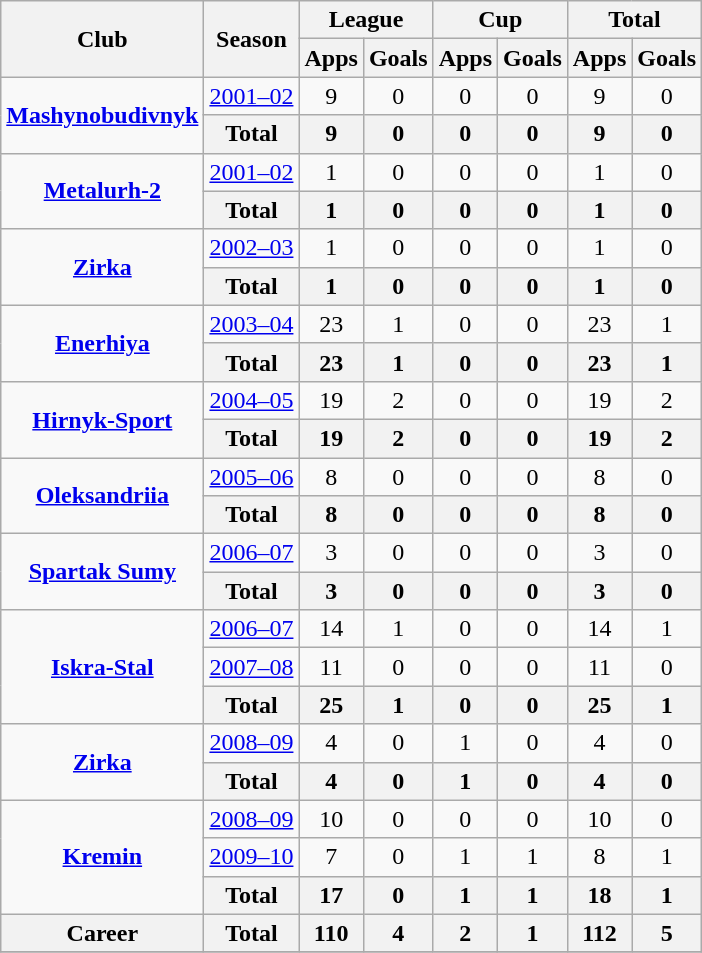<table class="wikitable sortable" style="text-align: center;">
<tr>
<th rowspan="2">Club</th>
<th rowspan="2">Season</th>
<th colspan="2">League</th>
<th colspan="2">Cup</th>
<th colspan="2">Total</th>
</tr>
<tr>
<th>Apps</th>
<th>Goals</th>
<th>Apps</th>
<th>Goals</th>
<th>Apps</th>
<th>Goals</th>
</tr>
<tr>
<td rowspan="2"><strong><a href='#'>Mashynobudivnyk</a></strong></td>
<td><a href='#'>2001–02</a></td>
<td>9</td>
<td>0</td>
<td>0</td>
<td>0</td>
<td>9</td>
<td>0</td>
</tr>
<tr>
<th>Total</th>
<th>9</th>
<th>0</th>
<th>0</th>
<th>0</th>
<th>9</th>
<th>0</th>
</tr>
<tr>
<td rowspan="2"><strong><a href='#'>Metalurh-2</a></strong></td>
<td><a href='#'>2001–02</a></td>
<td>1</td>
<td>0</td>
<td>0</td>
<td>0</td>
<td>1</td>
<td>0</td>
</tr>
<tr>
<th>Total</th>
<th>1</th>
<th>0</th>
<th>0</th>
<th>0</th>
<th>1</th>
<th>0</th>
</tr>
<tr>
<td rowspan="2"><strong><a href='#'>Zirka</a></strong></td>
<td><a href='#'>2002–03</a></td>
<td>1</td>
<td>0</td>
<td>0</td>
<td>0</td>
<td>1</td>
<td>0</td>
</tr>
<tr>
<th>Total</th>
<th>1</th>
<th>0</th>
<th>0</th>
<th>0</th>
<th>1</th>
<th>0</th>
</tr>
<tr>
<td rowspan="2"><strong><a href='#'>Enerhiya</a></strong></td>
<td><a href='#'>2003–04</a></td>
<td>23</td>
<td>1</td>
<td>0</td>
<td>0</td>
<td>23</td>
<td>1</td>
</tr>
<tr>
<th>Total</th>
<th>23</th>
<th>1</th>
<th>0</th>
<th>0</th>
<th>23</th>
<th>1</th>
</tr>
<tr>
<td rowspan="2"><strong><a href='#'>Hirnyk-Sport</a></strong></td>
<td><a href='#'>2004–05</a></td>
<td>19</td>
<td>2</td>
<td>0</td>
<td>0</td>
<td>19</td>
<td>2</td>
</tr>
<tr>
<th>Total</th>
<th>19</th>
<th>2</th>
<th>0</th>
<th>0</th>
<th>19</th>
<th>2</th>
</tr>
<tr>
<td rowspan="2"><strong><a href='#'>Oleksandriia</a></strong></td>
<td><a href='#'>2005–06</a></td>
<td>8</td>
<td>0</td>
<td>0</td>
<td>0</td>
<td>8</td>
<td>0</td>
</tr>
<tr>
<th>Total</th>
<th>8</th>
<th>0</th>
<th>0</th>
<th>0</th>
<th>8</th>
<th>0</th>
</tr>
<tr>
<td rowspan="2"><strong><a href='#'>Spartak Sumy</a></strong></td>
<td><a href='#'>2006–07</a></td>
<td>3</td>
<td>0</td>
<td>0</td>
<td>0</td>
<td>3</td>
<td>0</td>
</tr>
<tr>
<th>Total</th>
<th>3</th>
<th>0</th>
<th>0</th>
<th>0</th>
<th>3</th>
<th>0</th>
</tr>
<tr>
<td rowspan="3"><strong><a href='#'>Iskra-Stal</a></strong></td>
<td><a href='#'>2006–07</a></td>
<td>14</td>
<td>1</td>
<td>0</td>
<td>0</td>
<td>14</td>
<td>1</td>
</tr>
<tr>
<td><a href='#'>2007–08</a></td>
<td>11</td>
<td>0</td>
<td>0</td>
<td>0</td>
<td>11</td>
<td>0</td>
</tr>
<tr>
<th>Total</th>
<th>25</th>
<th>1</th>
<th>0</th>
<th>0</th>
<th>25</th>
<th>1</th>
</tr>
<tr>
<td rowspan="2"><strong><a href='#'>Zirka</a></strong></td>
<td><a href='#'>2008–09</a></td>
<td>4</td>
<td>0</td>
<td>1</td>
<td>0</td>
<td>4</td>
<td>0</td>
</tr>
<tr>
<th>Total</th>
<th>4</th>
<th>0</th>
<th>1</th>
<th>0</th>
<th>4</th>
<th>0</th>
</tr>
<tr>
<td rowspan="3"><strong><a href='#'>Kremin</a></strong></td>
<td><a href='#'>2008–09</a></td>
<td>10</td>
<td>0</td>
<td>0</td>
<td>0</td>
<td>10</td>
<td>0</td>
</tr>
<tr>
<td><a href='#'>2009–10</a></td>
<td>7</td>
<td>0</td>
<td>1</td>
<td>1</td>
<td>8</td>
<td>1</td>
</tr>
<tr>
<th>Total</th>
<th>17</th>
<th>0</th>
<th>1</th>
<th>1</th>
<th>18</th>
<th>1</th>
</tr>
<tr>
<th>Career</th>
<th>Total</th>
<th>110</th>
<th>4</th>
<th>2</th>
<th>1</th>
<th>112</th>
<th>5</th>
</tr>
<tr>
</tr>
</table>
